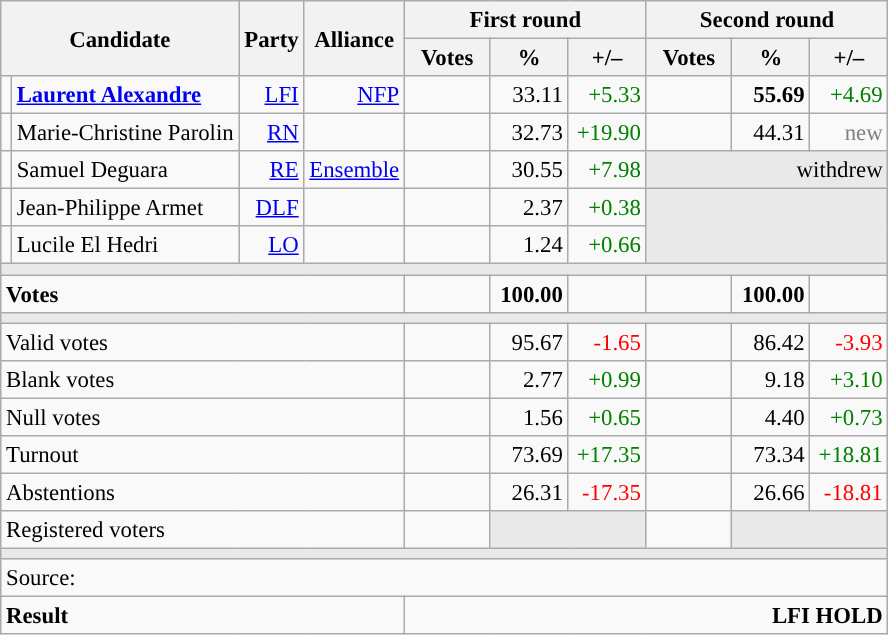<table class="wikitable" style="text-align:right;font-size:95%;">
<tr>
<th rowspan="2" colspan="2">Candidate</th>
<th colspan="1" rowspan="2">Party</th>
<th colspan="1" rowspan="2">Alliance</th>
<th colspan="3">First round</th>
<th colspan="3">Second round</th>
</tr>
<tr>
<th style="width:50px;">Votes</th>
<th style="width:45px;">%</th>
<th style="width:45px;">+/–</th>
<th style="width:50px;">Votes</th>
<th style="width:45px;">%</th>
<th style="width:45px;">+/–</th>
</tr>
<tr>
<td style="color:inherit;background:"></td>
<td style="text-align:left;"><strong><a href='#'>Laurent Alexandre</a></strong></td>
<td><a href='#'>LFI</a></td>
<td><a href='#'>NFP</a></td>
<td></td>
<td>33.11</td>
<td style="color:green;">+5.33</td>
<td><strong></strong></td>
<td><strong>55.69</strong></td>
<td style="color:green;">+4.69</td>
</tr>
<tr>
<td style="color:inherit;background:"></td>
<td style="text-align:left;">Marie-Christine Parolin</td>
<td><a href='#'>RN</a></td>
<td></td>
<td></td>
<td>32.73</td>
<td style="color:green;">+19.90</td>
<td></td>
<td>44.31</td>
<td style="color:grey;">new</td>
</tr>
<tr>
<td style="color:inherit;background:"></td>
<td style="text-align:left;">Samuel Deguara</td>
<td><a href='#'>RE</a></td>
<td><a href='#'>Ensemble</a></td>
<td></td>
<td>30.55</td>
<td style="color:green;">+7.98</td>
<td colspan="3" style="background:#E9E9E9;">withdrew</td>
</tr>
<tr>
<td style="color:inherit;background:"></td>
<td style="text-align:left;">Jean-Philippe Armet</td>
<td><a href='#'>DLF</a></td>
<td></td>
<td></td>
<td>2.37</td>
<td style="color:green;">+0.38</td>
<td colspan="3" rowspan="2" style="background:#E9E9E9;"></td>
</tr>
<tr>
<td style="color:inherit;background:"></td>
<td style="text-align:left;">Lucile El Hedri</td>
<td><a href='#'>LO</a></td>
<td></td>
<td></td>
<td>1.24</td>
<td style="color:green;">+0.66</td>
</tr>
<tr>
<td colspan="10" style="background:#E9E9E9;"></td>
</tr>
<tr style="font-weight:bold;">
<td colspan="4" style="text-align:left;">Votes</td>
<td></td>
<td>100.00</td>
<td></td>
<td></td>
<td>100.00</td>
<td></td>
</tr>
<tr>
<td colspan="10" style="background:#E9E9E9;"></td>
</tr>
<tr>
<td colspan="4" style="text-align:left;">Valid votes</td>
<td></td>
<td>95.67</td>
<td style="color:red;">-1.65</td>
<td></td>
<td>86.42</td>
<td style="color:red;">-3.93</td>
</tr>
<tr>
<td colspan="4" style="text-align:left;">Blank votes</td>
<td></td>
<td>2.77</td>
<td style="color:green;">+0.99</td>
<td></td>
<td>9.18</td>
<td style="color:green;">+3.10</td>
</tr>
<tr>
<td colspan="4" style="text-align:left;">Null votes</td>
<td></td>
<td>1.56</td>
<td style="color:green;">+0.65</td>
<td></td>
<td>4.40</td>
<td style="color:green;">+0.73</td>
</tr>
<tr>
<td colspan="4" style="text-align:left;">Turnout</td>
<td></td>
<td>73.69</td>
<td style="color:green;">+17.35</td>
<td></td>
<td>73.34</td>
<td style="color:green;">+18.81</td>
</tr>
<tr>
<td colspan="4" style="text-align:left;">Abstentions</td>
<td></td>
<td>26.31</td>
<td style="color:red;">-17.35</td>
<td></td>
<td>26.66</td>
<td style="color:red;">-18.81</td>
</tr>
<tr>
<td colspan="4" style="text-align:left;">Registered voters</td>
<td></td>
<td colspan="2" style="background:#E9E9E9;"></td>
<td></td>
<td colspan="2" style="background:#E9E9E9;"></td>
</tr>
<tr>
<td colspan="10" style="background:#E9E9E9;"></td>
</tr>
<tr>
<td colspan="10" style="text-align:left;">Source: </td>
</tr>
<tr style="font-weight:bold">
<td colspan="4" style="text-align:left;">Result</td>
<td colspan="6" style="background-color:">LFI HOLD</td>
</tr>
</table>
